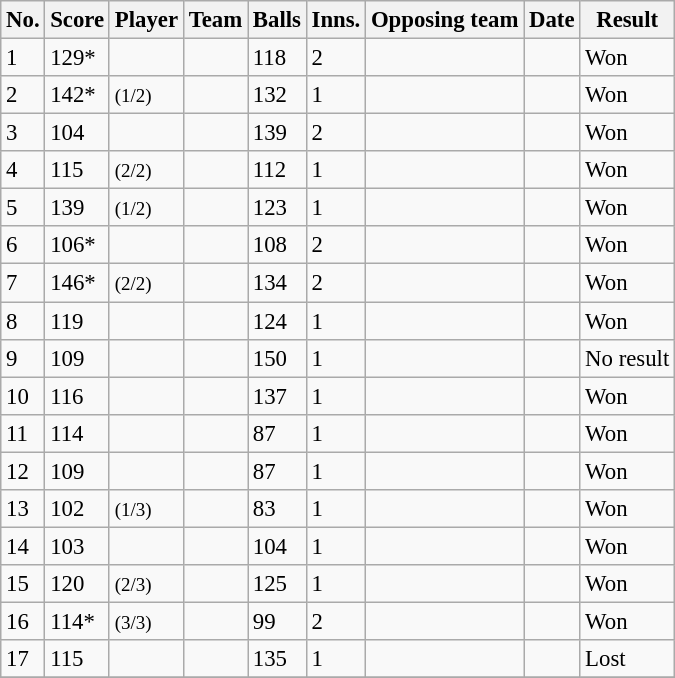<table class="wikitable sortable" style="font-size:95%">
<tr>
<th>No.</th>
<th>Score</th>
<th>Player</th>
<th>Team</th>
<th>Balls</th>
<th>Inns.</th>
<th>Opposing team</th>
<th>Date</th>
<th>Result</th>
</tr>
<tr>
<td>1</td>
<td>129*</td>
<td></td>
<td></td>
<td>118</td>
<td>2</td>
<td></td>
<td></td>
<td>Won</td>
</tr>
<tr>
<td>2</td>
<td>142*</td>
<td> <small>(1/2)</small></td>
<td></td>
<td>132</td>
<td>1</td>
<td></td>
<td></td>
<td>Won</td>
</tr>
<tr>
<td>3</td>
<td>104</td>
<td></td>
<td></td>
<td>139</td>
<td>2</td>
<td></td>
<td></td>
<td>Won</td>
</tr>
<tr>
<td>4</td>
<td>115</td>
<td> <small>(2/2)</small></td>
<td></td>
<td>112</td>
<td>1</td>
<td></td>
<td></td>
<td>Won</td>
</tr>
<tr>
<td>5</td>
<td>139</td>
<td> <small>(1/2)</small></td>
<td></td>
<td>123</td>
<td>1</td>
<td></td>
<td></td>
<td>Won</td>
</tr>
<tr>
<td>6</td>
<td>106*</td>
<td></td>
<td></td>
<td>108</td>
<td>2</td>
<td></td>
<td></td>
<td>Won</td>
</tr>
<tr>
<td>7</td>
<td>146*</td>
<td> <small>(2/2)</small></td>
<td></td>
<td>134</td>
<td>2</td>
<td></td>
<td></td>
<td>Won</td>
</tr>
<tr>
<td>8</td>
<td>119</td>
<td></td>
<td></td>
<td>124</td>
<td>1</td>
<td></td>
<td></td>
<td>Won</td>
</tr>
<tr>
<td>9</td>
<td>109</td>
<td></td>
<td></td>
<td>150</td>
<td>1</td>
<td></td>
<td></td>
<td>No result</td>
</tr>
<tr>
<td>10</td>
<td>116</td>
<td></td>
<td></td>
<td>137</td>
<td>1</td>
<td></td>
<td></td>
<td>Won</td>
</tr>
<tr>
<td>11</td>
<td>114</td>
<td></td>
<td></td>
<td>87</td>
<td>1</td>
<td></td>
<td></td>
<td>Won</td>
</tr>
<tr>
<td>12</td>
<td>109</td>
<td></td>
<td></td>
<td>87</td>
<td>1</td>
<td></td>
<td></td>
<td>Won</td>
</tr>
<tr>
<td>13</td>
<td>102</td>
<td> <small>(1/3)</small></td>
<td></td>
<td>83</td>
<td>1</td>
<td></td>
<td></td>
<td>Won</td>
</tr>
<tr>
<td>14</td>
<td>103</td>
<td></td>
<td></td>
<td>104</td>
<td>1</td>
<td></td>
<td></td>
<td>Won</td>
</tr>
<tr>
<td>15</td>
<td>120</td>
<td> <small>(2/3)</small></td>
<td></td>
<td>125</td>
<td>1</td>
<td></td>
<td></td>
<td>Won</td>
</tr>
<tr>
<td>16</td>
<td>114*</td>
<td> <small>(3/3)</small></td>
<td></td>
<td>99</td>
<td>2</td>
<td></td>
<td></td>
<td>Won</td>
</tr>
<tr>
<td>17</td>
<td>115</td>
<td></td>
<td></td>
<td>135</td>
<td>1</td>
<td></td>
<td></td>
<td>Lost</td>
</tr>
<tr>
</tr>
</table>
